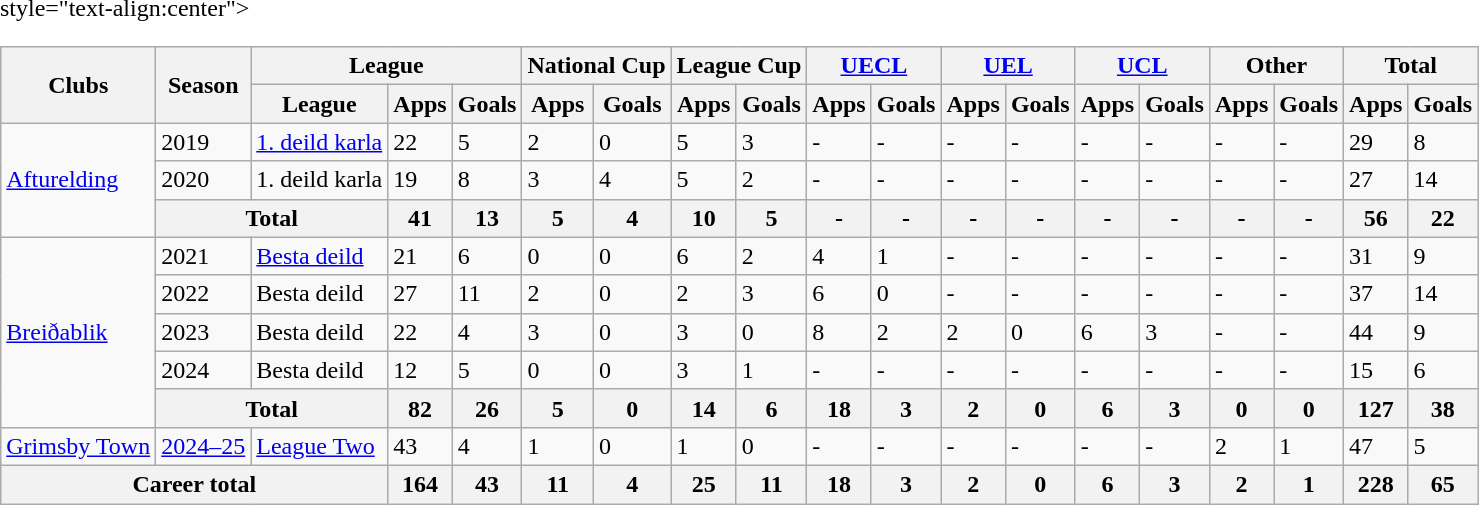<table class="wikitable style="width:auto; margin-left:auto; margin-right:auto;"> style="text-align:center">
<tr>
<th rowspan="2">Clubs</th>
<th rowspan="2">Season</th>
<th colspan="3">League</th>
<th colspan="2">National Cup</th>
<th colspan="2">League Cup</th>
<th colspan="2"><a href='#'>UECL</a></th>
<th colspan="2"><a href='#'>UEL</a></th>
<th colspan="2"><a href='#'>UCL</a></th>
<th colspan="2">Other</th>
<th colspan="2">Total</th>
</tr>
<tr>
<th>League</th>
<th>Apps</th>
<th>Goals</th>
<th>Apps</th>
<th>Goals</th>
<th>Apps</th>
<th>Goals</th>
<th>Apps</th>
<th>Goals</th>
<th>Apps</th>
<th>Goals</th>
<th>Apps</th>
<th>Goals</th>
<th>Apps</th>
<th>Goals</th>
<th>Apps</th>
<th>Goals</th>
</tr>
<tr>
<td rowspan="3"><a href='#'>Afturelding</a></td>
<td>2019</td>
<td><a href='#'>1. deild karla</a></td>
<td>22</td>
<td>5</td>
<td>2</td>
<td>0</td>
<td>5</td>
<td>3</td>
<td>-</td>
<td>-</td>
<td>-</td>
<td>-</td>
<td>-</td>
<td>-</td>
<td>-</td>
<td>-</td>
<td>29</td>
<td>8</td>
</tr>
<tr>
<td>2020</td>
<td>1. deild karla</td>
<td>19</td>
<td>8</td>
<td>3</td>
<td>4</td>
<td>5</td>
<td>2</td>
<td>-</td>
<td>-</td>
<td>-</td>
<td>-</td>
<td>-</td>
<td>-</td>
<td>-</td>
<td>-</td>
<td>27</td>
<td>14</td>
</tr>
<tr>
<th colspan="2">Total</th>
<th>41</th>
<th>13</th>
<th>5</th>
<th>4</th>
<th>10</th>
<th>5</th>
<th>-</th>
<th>-</th>
<th>-</th>
<th>-</th>
<th>-</th>
<th>-</th>
<th>-</th>
<th>-</th>
<th>56</th>
<th>22</th>
</tr>
<tr>
<td rowspan="5"><a href='#'>Breiðablik</a></td>
<td>2021</td>
<td><a href='#'>Besta deild</a></td>
<td>21</td>
<td>6</td>
<td>0</td>
<td>0</td>
<td>6</td>
<td>2</td>
<td>4</td>
<td>1</td>
<td>-</td>
<td>-</td>
<td>-</td>
<td>-</td>
<td>-</td>
<td>-</td>
<td>31</td>
<td>9</td>
</tr>
<tr>
<td>2022</td>
<td>Besta deild</td>
<td>27</td>
<td>11</td>
<td>2</td>
<td>0</td>
<td>2</td>
<td>3</td>
<td>6</td>
<td>0</td>
<td>-</td>
<td>-</td>
<td>-</td>
<td>-</td>
<td>-</td>
<td>-</td>
<td>37</td>
<td>14</td>
</tr>
<tr>
<td>2023</td>
<td>Besta deild</td>
<td>22</td>
<td>4</td>
<td>3</td>
<td>0</td>
<td>3</td>
<td>0</td>
<td>8</td>
<td>2</td>
<td>2</td>
<td>0</td>
<td>6</td>
<td>3</td>
<td>-</td>
<td>-</td>
<td>44</td>
<td>9</td>
</tr>
<tr>
<td>2024</td>
<td>Besta deild</td>
<td>12</td>
<td>5</td>
<td>0</td>
<td>0</td>
<td>3</td>
<td>1</td>
<td>-</td>
<td>-</td>
<td>-</td>
<td>-</td>
<td>-</td>
<td>-</td>
<td>-</td>
<td>-</td>
<td>15</td>
<td>6</td>
</tr>
<tr>
<th colspan="2">Total</th>
<th>82</th>
<th>26</th>
<th>5</th>
<th>0</th>
<th>14</th>
<th>6</th>
<th>18</th>
<th>3</th>
<th>2</th>
<th>0</th>
<th>6</th>
<th>3</th>
<th>0</th>
<th>0</th>
<th>127</th>
<th>38</th>
</tr>
<tr>
<td><a href='#'>Grimsby Town</a></td>
<td><a href='#'>2024–25</a></td>
<td><a href='#'>League Two</a></td>
<td>43</td>
<td>4</td>
<td>1</td>
<td>0</td>
<td>1</td>
<td>0</td>
<td>-</td>
<td>-</td>
<td>-</td>
<td>-</td>
<td>-</td>
<td>-</td>
<td>2</td>
<td>1</td>
<td>47</td>
<td>5</td>
</tr>
<tr>
<th colspan="3">Career total</th>
<th>164</th>
<th>43</th>
<th>11</th>
<th>4</th>
<th>25</th>
<th>11</th>
<th>18</th>
<th>3</th>
<th>2</th>
<th>0</th>
<th>6</th>
<th>3</th>
<th>2</th>
<th>1</th>
<th>228</th>
<th>65</th>
</tr>
</table>
